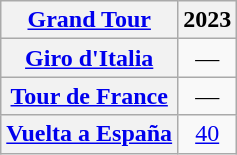<table class="wikitable plainrowheaders">
<tr>
<th scope="col"><a href='#'>Grand Tour</a></th>
<th scope="col">2023</th>
</tr>
<tr style="text-align:center;">
<th scope="row"> <a href='#'>Giro d'Italia</a></th>
<td>—</td>
</tr>
<tr style="text-align:center;">
<th scope="row"> <a href='#'>Tour de France</a></th>
<td>—</td>
</tr>
<tr style="text-align:center;">
<th scope="row"> <a href='#'>Vuelta a España</a></th>
<td><a href='#'>40</a></td>
</tr>
</table>
